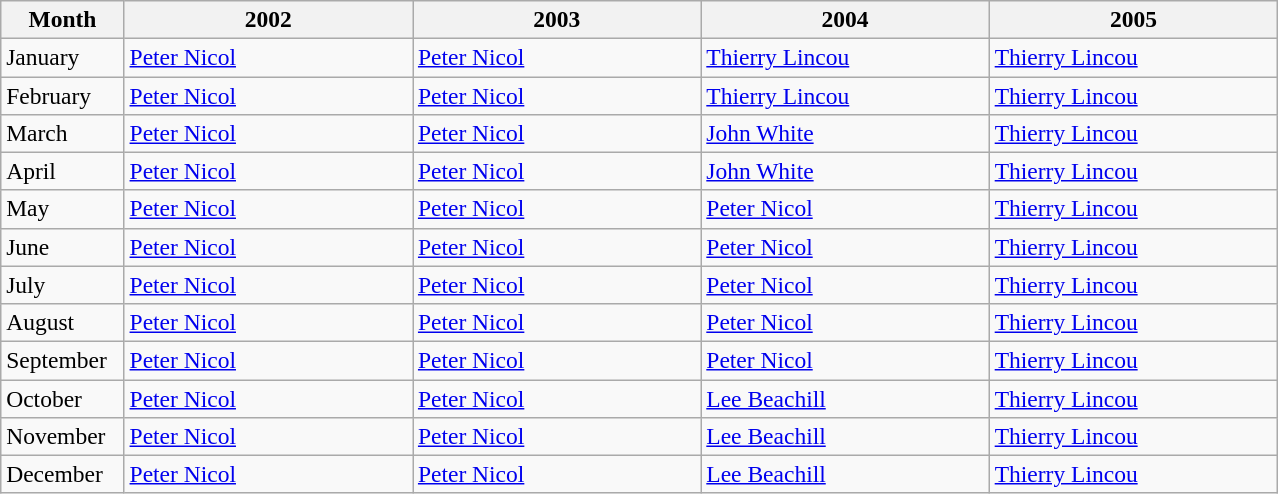<table class=wikitable style="font-size:98%;">
<tr>
<th style="width:75px;">Month</th>
<th style="width:185px;">2002</th>
<th style="width:185px;">2003</th>
<th style="width:185px;">2004</th>
<th style="width:185px;">2005</th>
</tr>
<tr>
<td>January</td>
<td> <a href='#'>Peter Nicol</a></td>
<td> <a href='#'>Peter Nicol</a></td>
<td> <a href='#'>Thierry Lincou</a></td>
<td> <a href='#'>Thierry Lincou</a></td>
</tr>
<tr>
<td>February</td>
<td> <a href='#'>Peter Nicol</a></td>
<td> <a href='#'>Peter Nicol</a></td>
<td> <a href='#'>Thierry Lincou</a></td>
<td> <a href='#'>Thierry Lincou</a></td>
</tr>
<tr>
<td>March</td>
<td> <a href='#'>Peter Nicol</a></td>
<td> <a href='#'>Peter Nicol</a></td>
<td> <a href='#'>John White</a></td>
<td> <a href='#'>Thierry Lincou</a></td>
</tr>
<tr>
<td>April</td>
<td> <a href='#'>Peter Nicol</a></td>
<td> <a href='#'>Peter Nicol</a></td>
<td> <a href='#'>John White</a></td>
<td> <a href='#'>Thierry Lincou</a></td>
</tr>
<tr>
<td>May</td>
<td> <a href='#'>Peter Nicol</a></td>
<td> <a href='#'>Peter Nicol</a></td>
<td> <a href='#'>Peter Nicol</a></td>
<td> <a href='#'>Thierry Lincou</a></td>
</tr>
<tr>
<td>June</td>
<td> <a href='#'>Peter Nicol</a></td>
<td> <a href='#'>Peter Nicol</a></td>
<td> <a href='#'>Peter Nicol</a></td>
<td> <a href='#'>Thierry Lincou</a></td>
</tr>
<tr>
<td>July</td>
<td> <a href='#'>Peter Nicol</a></td>
<td> <a href='#'>Peter Nicol</a></td>
<td> <a href='#'>Peter Nicol</a></td>
<td> <a href='#'>Thierry Lincou</a></td>
</tr>
<tr>
<td>August</td>
<td> <a href='#'>Peter Nicol</a></td>
<td> <a href='#'>Peter Nicol</a></td>
<td> <a href='#'>Peter Nicol</a></td>
<td> <a href='#'>Thierry Lincou</a></td>
</tr>
<tr>
<td>September</td>
<td> <a href='#'>Peter Nicol</a></td>
<td> <a href='#'>Peter Nicol</a></td>
<td> <a href='#'>Peter Nicol</a></td>
<td> <a href='#'>Thierry Lincou</a></td>
</tr>
<tr>
<td>October</td>
<td> <a href='#'>Peter Nicol</a></td>
<td> <a href='#'>Peter Nicol</a></td>
<td> <a href='#'>Lee Beachill</a></td>
<td> <a href='#'>Thierry Lincou</a></td>
</tr>
<tr>
<td>November</td>
<td> <a href='#'>Peter Nicol</a></td>
<td> <a href='#'>Peter Nicol</a></td>
<td> <a href='#'>Lee Beachill</a></td>
<td> <a href='#'>Thierry Lincou</a></td>
</tr>
<tr>
<td>December</td>
<td> <a href='#'>Peter Nicol</a></td>
<td> <a href='#'>Peter Nicol</a></td>
<td> <a href='#'>Lee Beachill</a></td>
<td> <a href='#'>Thierry Lincou</a></td>
</tr>
</table>
